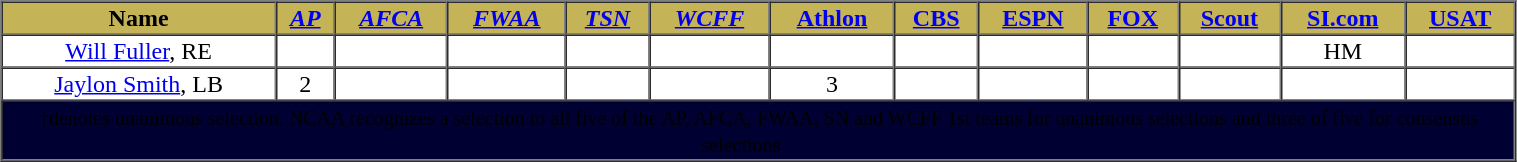<table cellpadding="1" border="1" cellspacing="0" width="80%">
<tr>
<th bgcolor="#C5B358"><span>Name</span></th>
<th bgcolor="#C5B358"><a href='#'><span><em>AP</em></span></a></th>
<th bgcolor="#C5B358"><a href='#'><span><em>AFCA</em></span></a></th>
<th bgcolor="#C5B358"><a href='#'><span><em>FWAA</em></span></a></th>
<th bgcolor="#C5B358"><a href='#'><span><em>TSN</em></span></a></th>
<th bgcolor="#C5B358"><a href='#'><span><em>WCFF</em></span></a></th>
<th bgcolor="#C5B358"><a href='#'><span>Athlon</span></a></th>
<th bgcolor="#C5B358"><a href='#'><span>CBS</span></a></th>
<th bgcolor="#C5B358"><a href='#'><span>ESPN</span></a></th>
<th bgcolor="#C5B358"><a href='#'><span>FOX</span></a></th>
<th bgcolor="#C5B358"><a href='#'><span>Scout</span></a></th>
<th bgcolor="#C5B358"><a href='#'><span>SI.com</span></a></th>
<th bgcolor="#C5B358"><a href='#'><span>USAT</span></a></th>
</tr>
<tr align="center">
<td><a href='#'>Will Fuller</a>, RE</td>
<td></td>
<td></td>
<td></td>
<td></td>
<td></td>
<td></td>
<td></td>
<td></td>
<td></td>
<td></td>
<td>HM</td>
<td></td>
</tr>
<tr align="center">
<td><a href='#'>Jaylon Smith</a>, LB</td>
<td>2</td>
<td></td>
<td></td>
<td></td>
<td></td>
<td>3</td>
<td></td>
<td></td>
<td></td>
<td></td>
<td></td>
<td></td>
</tr>
<tr align="center">
<td colspan=15 bgcolor="#000033"><span><small>†denotes unanimous selection. NCAA recognizes a selection to all five of the AP, AFCA, FWAA, SN and WCFF 1st teams for unanimous selections and three of five for consensus selections       </small></span></td>
</tr>
</table>
